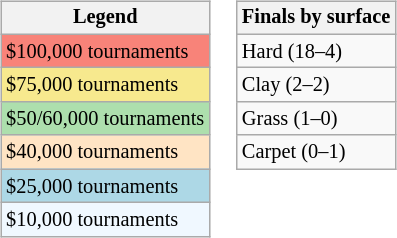<table>
<tr valign=top>
<td><br><table class=wikitable style=font-size:85%>
<tr>
<th>Legend</th>
</tr>
<tr style="background:#f88379;">
<td>$100,000 tournaments</td>
</tr>
<tr style="background:#f7e98e;">
<td>$75,000 tournaments</td>
</tr>
<tr style="background:#addfad;">
<td>$50/60,000 tournaments</td>
</tr>
<tr style="background:#ffe4c4;">
<td>$40,000 tournaments</td>
</tr>
<tr style="background:lightblue;">
<td>$25,000 tournaments</td>
</tr>
<tr style="background:#f0f8ff;">
<td>$10,000 tournaments</td>
</tr>
</table>
</td>
<td><br><table class=wikitable style=font-size:85%>
<tr>
<th>Finals by surface</th>
</tr>
<tr>
<td>Hard (18–4)</td>
</tr>
<tr>
<td>Clay (2–2)</td>
</tr>
<tr>
<td>Grass (1–0)</td>
</tr>
<tr>
<td>Carpet (0–1)</td>
</tr>
</table>
</td>
</tr>
</table>
